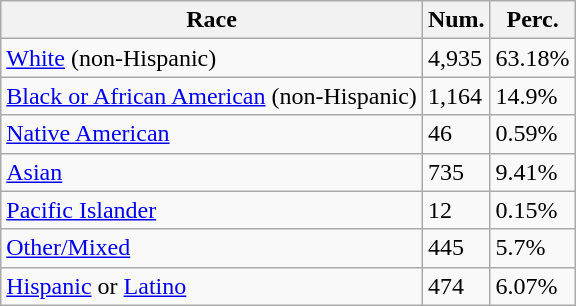<table class="wikitable">
<tr>
<th>Race</th>
<th>Num.</th>
<th>Perc.</th>
</tr>
<tr>
<td><a href='#'>White</a> (non-Hispanic)</td>
<td>4,935</td>
<td>63.18%</td>
</tr>
<tr>
<td><a href='#'>Black or African American</a> (non-Hispanic)</td>
<td>1,164</td>
<td>14.9%</td>
</tr>
<tr>
<td><a href='#'>Native American</a></td>
<td>46</td>
<td>0.59%</td>
</tr>
<tr>
<td><a href='#'>Asian</a></td>
<td>735</td>
<td>9.41%</td>
</tr>
<tr>
<td><a href='#'>Pacific Islander</a></td>
<td>12</td>
<td>0.15%</td>
</tr>
<tr>
<td><a href='#'>Other/Mixed</a></td>
<td>445</td>
<td>5.7%</td>
</tr>
<tr>
<td><a href='#'>Hispanic</a> or <a href='#'>Latino</a></td>
<td>474</td>
<td>6.07%</td>
</tr>
</table>
